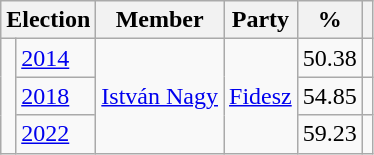<table class=wikitable>
<tr>
<th colspan=2>Election</th>
<th>Member</th>
<th>Party</th>
<th>%</th>
<th></th>
</tr>
<tr>
<td rowspan=3 bgcolor=></td>
<td><a href='#'>2014</a></td>
<td rowspan=3><a href='#'>István Nagy</a></td>
<td rowspan=3><a href='#'>Fidesz</a></td>
<td align=right>50.38</td>
<td align=center></td>
</tr>
<tr>
<td><a href='#'>2018</a></td>
<td align=right>54.85</td>
<td align=center></td>
</tr>
<tr>
<td><a href='#'>2022</a></td>
<td align=right>59.23</td>
<td align=center></td>
</tr>
</table>
